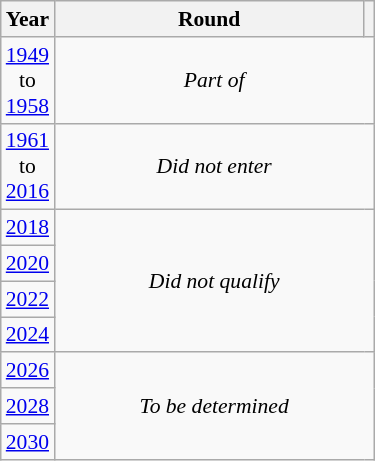<table class="wikitable" style="text-align: center; font-size:90%">
<tr>
<th>Year</th>
<th style="width:200px">Round</th>
<th></th>
</tr>
<tr>
<td><a href='#'>1949</a><br>to<br><a href='#'>1958</a></td>
<td colspan="2"><em>Part of </em></td>
</tr>
<tr>
<td><a href='#'>1961</a><br>to<br><a href='#'>2016</a></td>
<td colspan="2"><em>Did not enter</em></td>
</tr>
<tr>
<td><a href='#'>2018</a></td>
<td colspan="2" rowspan="4"><em>Did not qualify</em></td>
</tr>
<tr>
<td><a href='#'>2020</a></td>
</tr>
<tr>
<td><a href='#'>2022</a></td>
</tr>
<tr>
<td><a href='#'>2024</a></td>
</tr>
<tr>
<td><a href='#'>2026</a></td>
<td colspan="2" rowspan="3"><em>To be determined</em></td>
</tr>
<tr>
<td><a href='#'>2028</a></td>
</tr>
<tr>
<td><a href='#'>2030</a></td>
</tr>
</table>
